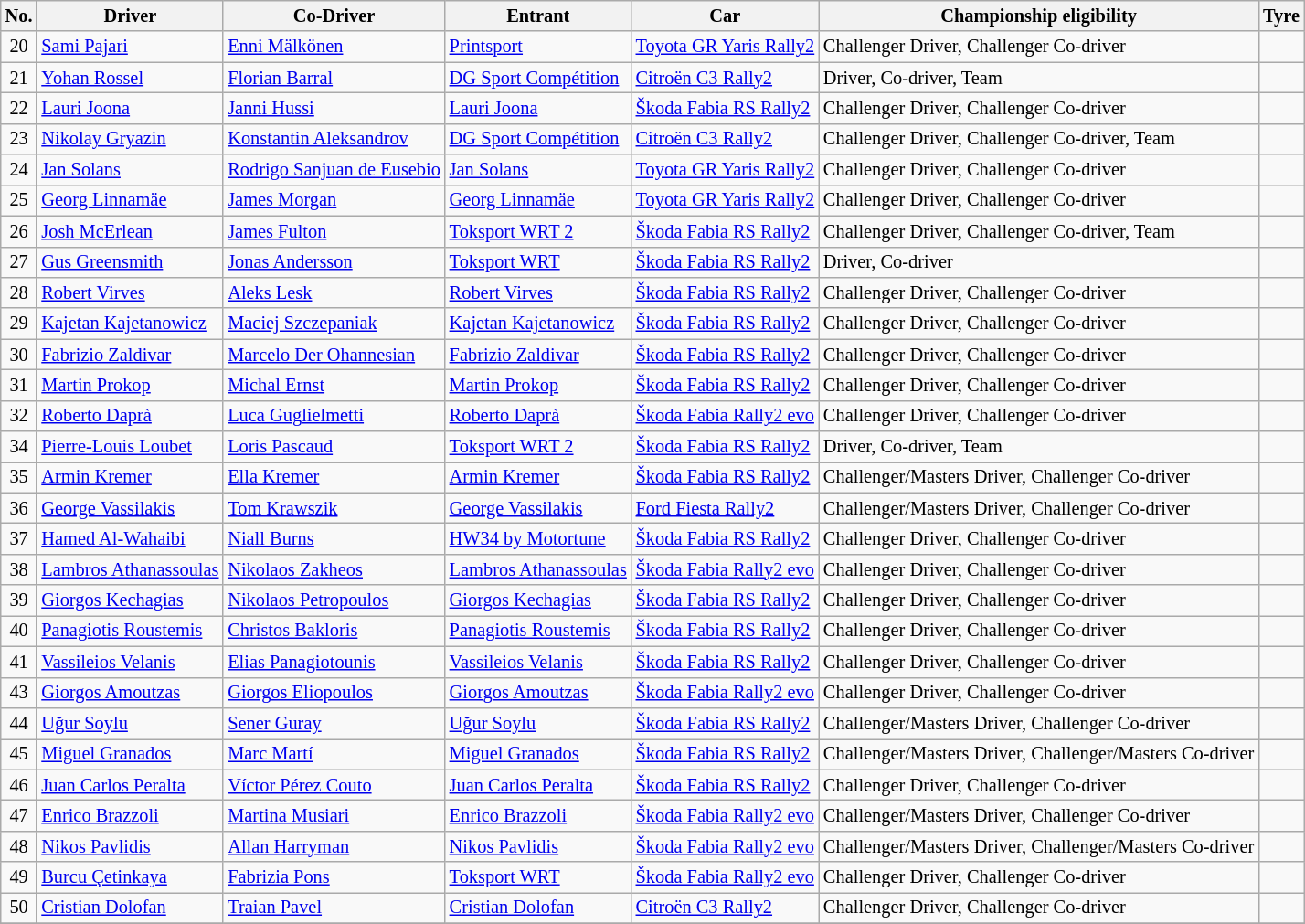<table class="wikitable" style="font-size: 85%;">
<tr>
<th>No.</th>
<th>Driver</th>
<th>Co-Driver</th>
<th>Entrant</th>
<th>Car</th>
<th>Championship eligibility</th>
<th>Tyre</th>
</tr>
<tr>
<td align="center">20</td>
<td> <a href='#'>Sami Pajari</a></td>
<td> <a href='#'>Enni Mälkönen</a></td>
<td> <a href='#'>Printsport</a></td>
<td><a href='#'>Toyota GR Yaris Rally2</a></td>
<td>Challenger Driver, Challenger Co-driver</td>
<td align="center"></td>
</tr>
<tr>
<td align="center">21</td>
<td> <a href='#'>Yohan Rossel</a></td>
<td> <a href='#'>Florian Barral</a></td>
<td> <a href='#'>DG Sport Compétition</a></td>
<td><a href='#'>Citroën C3 Rally2</a></td>
<td>Driver, Co-driver, Team</td>
<td align="center"></td>
</tr>
<tr>
<td align="center">22</td>
<td> <a href='#'>Lauri Joona</a></td>
<td> <a href='#'>Janni Hussi</a></td>
<td> <a href='#'>Lauri Joona</a></td>
<td><a href='#'>Škoda Fabia RS Rally2</a></td>
<td>Challenger Driver, Challenger Co-driver</td>
<td align="center"></td>
</tr>
<tr>
<td align="center">23</td>
<td> <a href='#'>Nikolay Gryazin</a></td>
<td> <a href='#'>Konstantin Aleksandrov</a></td>
<td> <a href='#'>DG Sport Compétition</a></td>
<td><a href='#'>Citroën C3 Rally2</a></td>
<td>Challenger Driver, Challenger Co-driver, Team</td>
<td align="center"></td>
</tr>
<tr>
<td align="center">24</td>
<td> <a href='#'>Jan Solans</a></td>
<td> <a href='#'>Rodrigo Sanjuan de Eusebio</a></td>
<td> <a href='#'>Jan Solans</a></td>
<td><a href='#'>Toyota GR Yaris Rally2</a></td>
<td>Challenger Driver, Challenger Co-driver</td>
<td align="center"></td>
</tr>
<tr>
<td align="center">25</td>
<td> <a href='#'>Georg Linnamäe</a></td>
<td> <a href='#'>James Morgan</a></td>
<td> <a href='#'>Georg Linnamäe</a></td>
<td><a href='#'>Toyota GR Yaris Rally2</a></td>
<td>Challenger Driver, Challenger Co-driver</td>
<td align="center"></td>
</tr>
<tr>
<td align="center">26</td>
<td> <a href='#'>Josh McErlean</a></td>
<td> <a href='#'>James Fulton</a></td>
<td> <a href='#'>Toksport WRT 2</a></td>
<td><a href='#'>Škoda Fabia RS Rally2</a></td>
<td>Challenger Driver, Challenger Co-driver, Team</td>
<td align="center"></td>
</tr>
<tr>
<td align="center">27</td>
<td> <a href='#'>Gus Greensmith</a></td>
<td> <a href='#'>Jonas Andersson</a></td>
<td> <a href='#'>Toksport WRT</a></td>
<td><a href='#'>Škoda Fabia RS Rally2</a></td>
<td>Driver, Co-driver</td>
<td align="center"></td>
</tr>
<tr>
<td align="center">28</td>
<td> <a href='#'>Robert Virves</a></td>
<td> <a href='#'>Aleks Lesk</a></td>
<td> <a href='#'>Robert Virves</a></td>
<td><a href='#'>Škoda Fabia RS Rally2</a></td>
<td>Challenger Driver, Challenger Co-driver</td>
<td align="center"></td>
</tr>
<tr>
<td align="center">29</td>
<td> <a href='#'>Kajetan Kajetanowicz</a></td>
<td> <a href='#'>Maciej Szczepaniak</a></td>
<td> <a href='#'>Kajetan Kajetanowicz</a></td>
<td><a href='#'>Škoda Fabia RS Rally2</a></td>
<td>Challenger Driver, Challenger Co-driver</td>
<td align="center"></td>
</tr>
<tr>
<td align="center">30</td>
<td> <a href='#'>Fabrizio Zaldivar</a></td>
<td> <a href='#'>Marcelo Der Ohannesian</a></td>
<td> <a href='#'>Fabrizio Zaldivar</a></td>
<td><a href='#'>Škoda Fabia RS Rally2</a></td>
<td>Challenger Driver, Challenger Co-driver</td>
<td align="center"></td>
</tr>
<tr>
<td align="center">31</td>
<td> <a href='#'>Martin Prokop</a></td>
<td> <a href='#'>Michal Ernst</a></td>
<td> <a href='#'>Martin Prokop</a></td>
<td><a href='#'>Škoda Fabia RS Rally2</a></td>
<td>Challenger Driver, Challenger Co-driver</td>
<td align="center"></td>
</tr>
<tr>
<td align="center">32</td>
<td> <a href='#'>Roberto Daprà</a></td>
<td> <a href='#'>Luca Guglielmetti</a></td>
<td> <a href='#'>Roberto Daprà</a></td>
<td><a href='#'>Škoda Fabia Rally2 evo</a></td>
<td>Challenger Driver, Challenger Co-driver</td>
<td align="center"></td>
</tr>
<tr>
<td align="center">34</td>
<td> <a href='#'>Pierre-Louis Loubet</a></td>
<td> <a href='#'>Loris Pascaud</a></td>
<td> <a href='#'>Toksport WRT 2</a></td>
<td><a href='#'>Škoda Fabia RS Rally2</a></td>
<td>Driver, Co-driver, Team</td>
<td align="center"></td>
</tr>
<tr>
<td align="center">35</td>
<td> <a href='#'>Armin Kremer</a></td>
<td> <a href='#'>Ella Kremer</a></td>
<td> <a href='#'>Armin Kremer</a></td>
<td><a href='#'>Škoda Fabia RS Rally2</a></td>
<td>Challenger/Masters Driver, Challenger Co-driver</td>
<td align="center"></td>
</tr>
<tr>
<td align="center">36</td>
<td> <a href='#'>George Vassilakis</a></td>
<td> <a href='#'>Tom Krawszik</a></td>
<td> <a href='#'>George Vassilakis</a></td>
<td><a href='#'>Ford Fiesta Rally2</a></td>
<td>Challenger/Masters Driver, Challenger Co-driver</td>
<td align="center"></td>
</tr>
<tr>
<td align="center">37</td>
<td> <a href='#'>Hamed Al-Wahaibi</a></td>
<td> <a href='#'>Niall Burns</a></td>
<td> <a href='#'>HW34 by Motortune</a></td>
<td><a href='#'>Škoda Fabia RS Rally2</a></td>
<td>Challenger Driver, Challenger Co-driver</td>
<td align="center"></td>
</tr>
<tr>
<td align="center">38</td>
<td> <a href='#'>Lambros Athanassoulas</a></td>
<td> <a href='#'>Nikolaos Zakheos</a></td>
<td> <a href='#'>Lambros Athanassoulas</a></td>
<td><a href='#'>Škoda Fabia Rally2 evo</a></td>
<td>Challenger Driver, Challenger Co-driver</td>
<td align="center"></td>
</tr>
<tr>
<td align="center">39</td>
<td> <a href='#'>Giorgos Kechagias</a></td>
<td> <a href='#'>Nikolaos Petropoulos</a></td>
<td> <a href='#'>Giorgos Kechagias</a></td>
<td><a href='#'>Škoda Fabia RS Rally2</a></td>
<td>Challenger Driver, Challenger Co-driver</td>
<td align="center"></td>
</tr>
<tr>
<td align="center">40</td>
<td> <a href='#'>Panagiotis Roustemis</a></td>
<td> <a href='#'>Christos Bakloris</a></td>
<td> <a href='#'>Panagiotis Roustemis</a></td>
<td><a href='#'>Škoda Fabia RS Rally2</a></td>
<td>Challenger Driver, Challenger Co-driver</td>
<td align="center"></td>
</tr>
<tr>
<td align="center">41</td>
<td> <a href='#'>Vassileios Velanis</a></td>
<td> <a href='#'>Elias Panagiotounis</a></td>
<td> <a href='#'>Vassileios Velanis</a></td>
<td><a href='#'>Škoda Fabia RS Rally2</a></td>
<td>Challenger Driver, Challenger Co-driver</td>
<td align="center"></td>
</tr>
<tr>
<td align="center">43</td>
<td> <a href='#'>Giorgos Amoutzas</a></td>
<td> <a href='#'>Giorgos Eliopoulos</a></td>
<td> <a href='#'>Giorgos Amoutzas</a></td>
<td><a href='#'>Škoda Fabia Rally2 evo</a></td>
<td>Challenger Driver, Challenger Co-driver</td>
<td align="center"></td>
</tr>
<tr>
<td align="center">44</td>
<td> <a href='#'>Uğur Soylu</a></td>
<td> <a href='#'>Sener Guray</a></td>
<td> <a href='#'>Uğur Soylu</a></td>
<td><a href='#'>Škoda Fabia RS Rally2</a></td>
<td>Challenger/Masters Driver, Challenger Co-driver</td>
<td align="center"></td>
</tr>
<tr>
<td align="center">45</td>
<td> <a href='#'>Miguel Granados</a></td>
<td> <a href='#'>Marc Martí</a></td>
<td> <a href='#'>Miguel Granados</a></td>
<td><a href='#'>Škoda Fabia RS Rally2</a></td>
<td>Challenger/Masters Driver, Challenger/Masters Co-driver</td>
<td align="center"></td>
</tr>
<tr>
<td align="center">46</td>
<td> <a href='#'>Juan Carlos Peralta</a></td>
<td> <a href='#'>Víctor Pérez Couto</a></td>
<td> <a href='#'>Juan Carlos Peralta</a></td>
<td><a href='#'>Škoda Fabia RS Rally2</a></td>
<td>Challenger Driver, Challenger Co-driver</td>
<td align="center"></td>
</tr>
<tr>
<td align="center">47</td>
<td> <a href='#'>Enrico Brazzoli</a></td>
<td> <a href='#'>Martina Musiari</a></td>
<td> <a href='#'>Enrico Brazzoli</a></td>
<td><a href='#'>Škoda Fabia Rally2 evo</a></td>
<td>Challenger/Masters Driver, Challenger Co-driver</td>
<td align="center"></td>
</tr>
<tr>
<td align="center">48</td>
<td> <a href='#'>Nikos Pavlidis</a></td>
<td> <a href='#'>Allan Harryman</a></td>
<td> <a href='#'>Nikos Pavlidis</a></td>
<td><a href='#'>Škoda Fabia Rally2 evo</a></td>
<td>Challenger/Masters Driver, Challenger/Masters Co-driver</td>
<td align="center"></td>
</tr>
<tr>
<td align="center">49</td>
<td> <a href='#'>Burcu Çetinkaya</a></td>
<td> <a href='#'>Fabrizia Pons</a></td>
<td> <a href='#'>Toksport WRT</a></td>
<td><a href='#'>Škoda Fabia Rally2 evo</a></td>
<td>Challenger Driver, Challenger Co-driver</td>
<td align="center"></td>
</tr>
<tr>
<td align="center">50</td>
<td> <a href='#'>Cristian Dolofan</a></td>
<td> <a href='#'>Traian Pavel</a></td>
<td> <a href='#'>Cristian Dolofan</a></td>
<td><a href='#'>Citroën C3 Rally2</a></td>
<td>Challenger Driver, Challenger Co-driver</td>
<td align="center"></td>
</tr>
<tr>
</tr>
</table>
